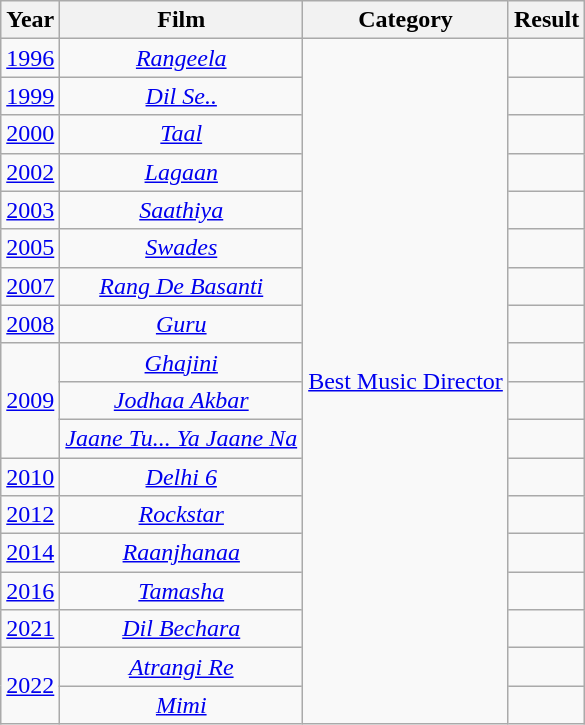<table class="wikitable">
<tr>
<th>Year</th>
<th>Film</th>
<th>Category</th>
<th>Result</th>
</tr>
<tr>
<td style="text-align:center;"><a href='#'>1996</a></td>
<td style="text-align:center;"><em><a href='#'>Rangeela</a></em></td>
<td rowspan="18" style="text-align:center;"><a href='#'>Best Music Director</a></td>
<td></td>
</tr>
<tr>
<td style="text-align:center;"><a href='#'>1999</a></td>
<td style="text-align:center;"><em><a href='#'>Dil Se..</a></em></td>
<td></td>
</tr>
<tr>
<td style="text-align:center;"><a href='#'>2000</a></td>
<td style="text-align:center;"><em><a href='#'>Taal</a></em></td>
<td></td>
</tr>
<tr>
<td style="text-align:center;"><a href='#'>2002</a></td>
<td style="text-align:center;"><em><a href='#'>Lagaan</a></em></td>
<td></td>
</tr>
<tr>
<td style="text-align:center;"><a href='#'>2003</a></td>
<td style="text-align:center;"><em><a href='#'>Saathiya</a></em></td>
<td></td>
</tr>
<tr>
<td style="text-align:center;"><a href='#'>2005</a></td>
<td style="text-align:center;"><em><a href='#'>Swades</a></em></td>
<td></td>
</tr>
<tr>
<td style="text-align:center;"><a href='#'>2007</a></td>
<td style="text-align:center;"><em><a href='#'>Rang De Basanti</a></em></td>
<td></td>
</tr>
<tr>
<td style="text-align:center;"><a href='#'>2008</a></td>
<td style="text-align:center;"><em><a href='#'>Guru</a></em></td>
<td></td>
</tr>
<tr>
<td rowspan="3" style="text-align:center;"><a href='#'>2009</a></td>
<td style="text-align:center;"><em><a href='#'>Ghajini</a></em></td>
<td></td>
</tr>
<tr>
<td style="text-align:center;"><em><a href='#'>Jodhaa Akbar</a></em></td>
<td></td>
</tr>
<tr>
<td style="text-align:center;"><em><a href='#'>Jaane Tu... Ya Jaane Na</a></em></td>
<td></td>
</tr>
<tr>
<td style="text-align:center;"><a href='#'>2010</a></td>
<td style="text-align:center;"><em><a href='#'>Delhi 6</a></em></td>
<td></td>
</tr>
<tr>
<td style="text-align:center;"><a href='#'>2012</a></td>
<td style="text-align:center;"><em><a href='#'>Rockstar</a></em></td>
<td></td>
</tr>
<tr>
<td style="text-align:center;"><a href='#'>2014</a></td>
<td style="text-align:center;"><em><a href='#'>Raanjhanaa</a></em></td>
<td></td>
</tr>
<tr>
<td style="text-align:center;"><a href='#'>2016</a></td>
<td style="text-align:center;"><em><a href='#'>Tamasha</a></em></td>
<td></td>
</tr>
<tr>
<td style="text-align:center;"><a href='#'>2021</a></td>
<td style="text-align:center;"><em><a href='#'>Dil Bechara</a></em></td>
<td></td>
</tr>
<tr>
<td rowspan="2" style="text-align:center;"><a href='#'>2022</a></td>
<td style="text-align:center;"><em><a href='#'>Atrangi Re</a></em></td>
<td></td>
</tr>
<tr>
<td style="text-align:center;"><em><a href='#'>Mimi</a></em></td>
<td></td>
</tr>
</table>
